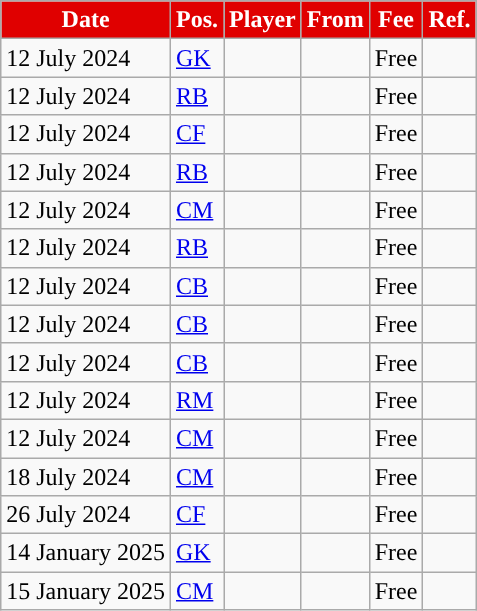<table class="wikitable plainrowheaders sortable">
<tr>
<th style="background:#E00000; color:#ffffff; ">Date</th>
<th style="background:#E00000; color:#ffffff; ">Pos.</th>
<th style="background:#E00000; color:#ffffff; ">Player</th>
<th style="background:#E00000; color:#ffffff; ">From</th>
<th style="background:#E00000; color:#ffffff; ">Fee</th>
<th style="background:#E00000; color:#ffffff; ">Ref.</th>
</tr>
<tr>
<td>12 July 2024</td>
<td><a href='#'>GK</a></td>
<td></td>
<td></td>
<td>Free</td>
<td></td>
</tr>
<tr>
<td>12 July 2024</td>
<td><a href='#'>RB</a></td>
<td></td>
<td></td>
<td>Free</td>
<td></td>
</tr>
<tr>
<td>12 July 2024</td>
<td><a href='#'>CF</a></td>
<td></td>
<td></td>
<td>Free</td>
<td></td>
</tr>
<tr>
<td>12 July 2024</td>
<td><a href='#'>RB</a></td>
<td></td>
<td></td>
<td>Free</td>
<td></td>
</tr>
<tr>
<td>12 July 2024</td>
<td><a href='#'>CM</a></td>
<td></td>
<td></td>
<td>Free</td>
<td></td>
</tr>
<tr>
<td>12 July 2024</td>
<td><a href='#'>RB</a></td>
<td></td>
<td></td>
<td>Free</td>
<td></td>
</tr>
<tr>
<td>12 July 2024</td>
<td><a href='#'>CB</a></td>
<td></td>
<td></td>
<td>Free</td>
<td></td>
</tr>
<tr>
<td>12 July 2024</td>
<td><a href='#'>CB</a></td>
<td></td>
<td></td>
<td>Free</td>
<td></td>
</tr>
<tr>
<td>12 July 2024</td>
<td><a href='#'>CB</a></td>
<td></td>
<td></td>
<td>Free</td>
<td></td>
</tr>
<tr>
<td>12 July 2024</td>
<td><a href='#'>RM</a></td>
<td></td>
<td></td>
<td>Free</td>
<td></td>
</tr>
<tr>
<td>12 July 2024</td>
<td><a href='#'>CM</a></td>
<td></td>
<td></td>
<td>Free</td>
<td></td>
</tr>
<tr>
<td>18 July 2024</td>
<td><a href='#'>CM</a></td>
<td></td>
<td></td>
<td>Free</td>
<td></td>
</tr>
<tr>
<td>26 July 2024</td>
<td><a href='#'>CF</a></td>
<td></td>
<td></td>
<td>Free</td>
<td></td>
</tr>
<tr>
<td>14 January 2025</td>
<td><a href='#'>GK</a></td>
<td></td>
<td></td>
<td>Free</td>
<td></td>
</tr>
<tr>
<td>15 January 2025</td>
<td><a href='#'>CM</a></td>
<td></td>
<td></td>
<td>Free</td>
<td></td>
</tr>
</table>
